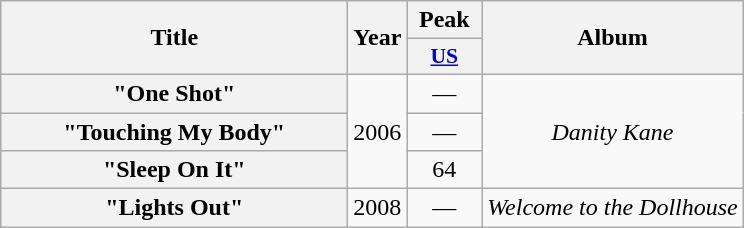<table class="wikitable plainrowheaders" style="text-align:center;" border="1">
<tr>
<th scope="col" rowspan="2" style="width:14em;">Title</th>
<th scope="col" rowspan="2">Year</th>
<th scope="col" colspan="1">Peak</th>
<th scope="col" rowspan="2">Album</th>
</tr>
<tr>
<th scope="col" style="width:3em;font-size:90%;"><a href='#'>US</a><br></th>
</tr>
<tr>
<th scope="row">"One Shot"</th>
<td rowspan="3">2006</td>
<td>—</td>
<td rowspan="3"><em>Danity Kane</em></td>
</tr>
<tr>
<th scope="row">"Touching My Body"</th>
<td>—</td>
</tr>
<tr>
<th scope="row">"Sleep On It"</th>
<td>64</td>
</tr>
<tr>
<th scope="row">"Lights Out"</th>
<td>2008</td>
<td>—</td>
<td><em>Welcome to the Dollhouse</em></td>
</tr>
</table>
